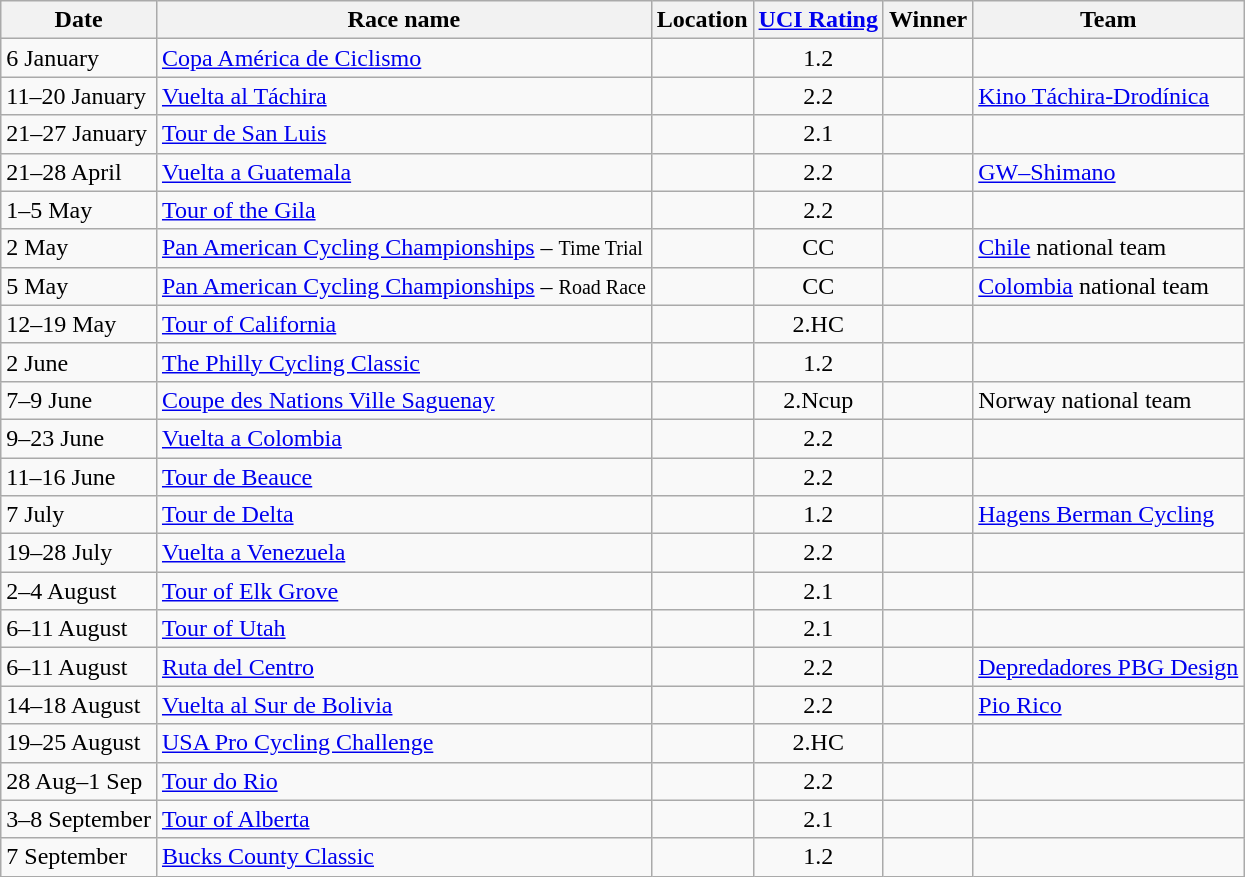<table class="wikitable sortable">
<tr>
<th>Date</th>
<th>Race name</th>
<th>Location</th>
<th><a href='#'>UCI Rating</a></th>
<th>Winner</th>
<th>Team</th>
</tr>
<tr>
<td>6 January</td>
<td><a href='#'>Copa América de Ciclismo</a></td>
<td></td>
<td align=center>1.2</td>
<td></td>
<td></td>
</tr>
<tr>
<td>11–20 January</td>
<td><a href='#'>Vuelta al Táchira</a></td>
<td></td>
<td align=center>2.2</td>
<td></td>
<td><a href='#'>Kino Táchira-Drodínica</a></td>
</tr>
<tr>
<td>21–27 January</td>
<td><a href='#'>Tour de San Luis</a></td>
<td></td>
<td align=center>2.1</td>
<td></td>
<td></td>
</tr>
<tr>
<td>21–28 April</td>
<td><a href='#'>Vuelta a Guatemala</a></td>
<td></td>
<td align=center>2.2</td>
<td></td>
<td><a href='#'>GW–Shimano</a></td>
</tr>
<tr>
<td>1–5 May</td>
<td><a href='#'>Tour of the Gila</a></td>
<td></td>
<td align=center>2.2</td>
<td></td>
<td></td>
</tr>
<tr>
<td>2 May</td>
<td><a href='#'>Pan American Cycling Championships</a> – <small>Time Trial</small></td>
<td></td>
<td align=center>CC</td>
<td></td>
<td><a href='#'>Chile</a> national team</td>
</tr>
<tr>
<td>5 May</td>
<td><a href='#'>Pan American Cycling Championships</a> – <small>Road Race</small></td>
<td></td>
<td align=center>CC</td>
<td></td>
<td><a href='#'>Colombia</a> national team</td>
</tr>
<tr>
<td>12–19 May</td>
<td><a href='#'>Tour of California</a></td>
<td></td>
<td align=center>2.HC</td>
<td></td>
<td></td>
</tr>
<tr>
<td>2 June</td>
<td><a href='#'>The Philly Cycling Classic</a></td>
<td></td>
<td align=center>1.2</td>
<td></td>
<td></td>
</tr>
<tr>
<td>7–9 June</td>
<td><a href='#'>Coupe des Nations Ville Saguenay</a></td>
<td></td>
<td align=center>2.Ncup</td>
<td></td>
<td>Norway national team</td>
</tr>
<tr>
<td>9–23 June</td>
<td><a href='#'>Vuelta a Colombia</a></td>
<td></td>
<td align=center>2.2</td>
<td></td>
<td></td>
</tr>
<tr>
<td>11–16 June</td>
<td><a href='#'>Tour de Beauce</a></td>
<td></td>
<td align=center>2.2</td>
<td></td>
<td></td>
</tr>
<tr>
<td>7 July</td>
<td><a href='#'>Tour de Delta</a></td>
<td></td>
<td align=center>1.2</td>
<td></td>
<td><a href='#'>Hagens Berman Cycling</a></td>
</tr>
<tr>
<td>19–28 July</td>
<td><a href='#'>Vuelta a Venezuela</a></td>
<td></td>
<td align=center>2.2</td>
<td></td>
<td></td>
</tr>
<tr>
<td>2–4 August</td>
<td><a href='#'>Tour of Elk Grove</a></td>
<td></td>
<td align=center>2.1</td>
<td></td>
<td></td>
</tr>
<tr>
<td>6–11 August</td>
<td><a href='#'>Tour of Utah</a></td>
<td></td>
<td align=center>2.1</td>
<td></td>
<td></td>
</tr>
<tr>
<td>6–11 August</td>
<td><a href='#'>Ruta del Centro</a></td>
<td></td>
<td align=center>2.2</td>
<td></td>
<td><a href='#'>Depredadores PBG Design</a></td>
</tr>
<tr>
<td>14–18 August</td>
<td><a href='#'>Vuelta al Sur de Bolivia</a></td>
<td></td>
<td align=center>2.2</td>
<td></td>
<td><a href='#'>Pio Rico</a></td>
</tr>
<tr>
<td>19–25 August</td>
<td><a href='#'>USA Pro Cycling Challenge</a></td>
<td></td>
<td align=center>2.HC</td>
<td></td>
<td></td>
</tr>
<tr>
<td>28 Aug–1 Sep</td>
<td><a href='#'>Tour do Rio</a></td>
<td></td>
<td align=center>2.2</td>
<td></td>
<td></td>
</tr>
<tr>
<td>3–8 September</td>
<td><a href='#'>Tour of Alberta</a></td>
<td></td>
<td align=center>2.1</td>
<td></td>
<td></td>
</tr>
<tr>
<td>7 September</td>
<td><a href='#'>Bucks County Classic</a></td>
<td></td>
<td align=center>1.2</td>
<td></td>
<td></td>
</tr>
</table>
